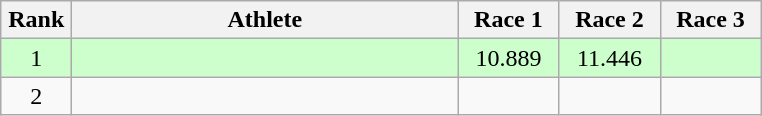<table class=wikitable style="text-align:center">
<tr>
<th width=40>Rank</th>
<th width=250>Athlete</th>
<th width=60>Race 1</th>
<th width=60>Race 2</th>
<th width=60>Race 3</th>
</tr>
<tr bgcolor=ccffcc>
<td>1</td>
<td align=left></td>
<td>10.889</td>
<td>11.446</td>
<td></td>
</tr>
<tr>
<td>2</td>
<td align=left></td>
<td></td>
<td></td>
<td></td>
</tr>
</table>
